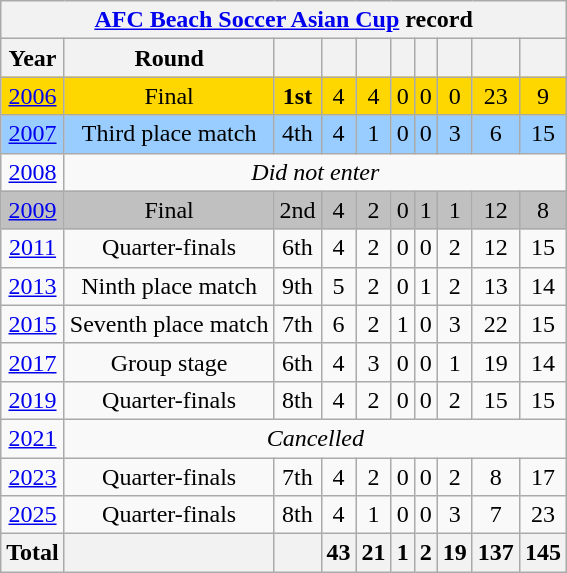<table class="wikitable" style="text-align: center;">
<tr>
<th colspan=11><a href='#'>AFC Beach Soccer Asian Cup</a> record</th>
</tr>
<tr>
<th>Year</th>
<th>Round</th>
<th></th>
<th></th>
<th></th>
<th></th>
<th></th>
<th></th>
<th></th>
<th></th>
</tr>
<tr bgcolor=gold>
<td> <a href='#'>2006</a></td>
<td>Final</td>
<td><strong>1st</strong></td>
<td>4</td>
<td>4</td>
<td>0</td>
<td>0</td>
<td>0</td>
<td>23</td>
<td>9</td>
</tr>
<tr bgcolor=#9acdff>
<td> <a href='#'>2007</a></td>
<td>Third place match</td>
<td>4th</td>
<td>4</td>
<td>1</td>
<td>0</td>
<td>0</td>
<td>3</td>
<td>6</td>
<td>15</td>
</tr>
<tr>
<td> <a href='#'>2008</a></td>
<td colspan=9><em>Did not enter</em></td>
</tr>
<tr bgcolor=silver>
<td> <a href='#'>2009</a></td>
<td>Final</td>
<td>2nd</td>
<td>4</td>
<td>2</td>
<td>0</td>
<td>1</td>
<td>1</td>
<td>12</td>
<td>8</td>
</tr>
<tr>
<td> <a href='#'>2011</a></td>
<td>Quarter-finals</td>
<td>6th</td>
<td>4</td>
<td>2</td>
<td>0</td>
<td>0</td>
<td>2</td>
<td>12</td>
<td>15</td>
</tr>
<tr>
<td> <a href='#'>2013</a></td>
<td>Ninth place match</td>
<td>9th</td>
<td>5</td>
<td>2</td>
<td>0</td>
<td>1</td>
<td>2</td>
<td>13</td>
<td>14</td>
</tr>
<tr>
<td> <a href='#'>2015</a></td>
<td>Seventh place match</td>
<td>7th</td>
<td>6</td>
<td>2</td>
<td>1</td>
<td>0</td>
<td>3</td>
<td>22</td>
<td>15</td>
</tr>
<tr>
<td> <a href='#'>2017</a></td>
<td>Group stage</td>
<td>6th</td>
<td>4</td>
<td>3</td>
<td>0</td>
<td>0</td>
<td>1</td>
<td>19</td>
<td>14</td>
</tr>
<tr>
<td> <a href='#'>2019</a></td>
<td>Quarter-finals</td>
<td>8th</td>
<td>4</td>
<td>2</td>
<td>0</td>
<td>0</td>
<td>2</td>
<td>15</td>
<td>15</td>
</tr>
<tr>
<td> <a href='#'>2021</a></td>
<td colspan=9><em>Cancelled</em></td>
</tr>
<tr>
<td> <a href='#'>2023</a></td>
<td>Quarter-finals</td>
<td>7th</td>
<td>4</td>
<td>2</td>
<td>0</td>
<td>0</td>
<td>2</td>
<td>8</td>
<td>17</td>
</tr>
<tr>
<td> <a href='#'>2025</a></td>
<td>Quarter-finals</td>
<td>8th</td>
<td>4</td>
<td>1</td>
<td>0</td>
<td>0</td>
<td>3</td>
<td>7</td>
<td>23</td>
</tr>
<tr>
<th>Total</th>
<th></th>
<th></th>
<th>43</th>
<th>21</th>
<th>1</th>
<th>2</th>
<th>19</th>
<th>137</th>
<th>145</th>
</tr>
</table>
